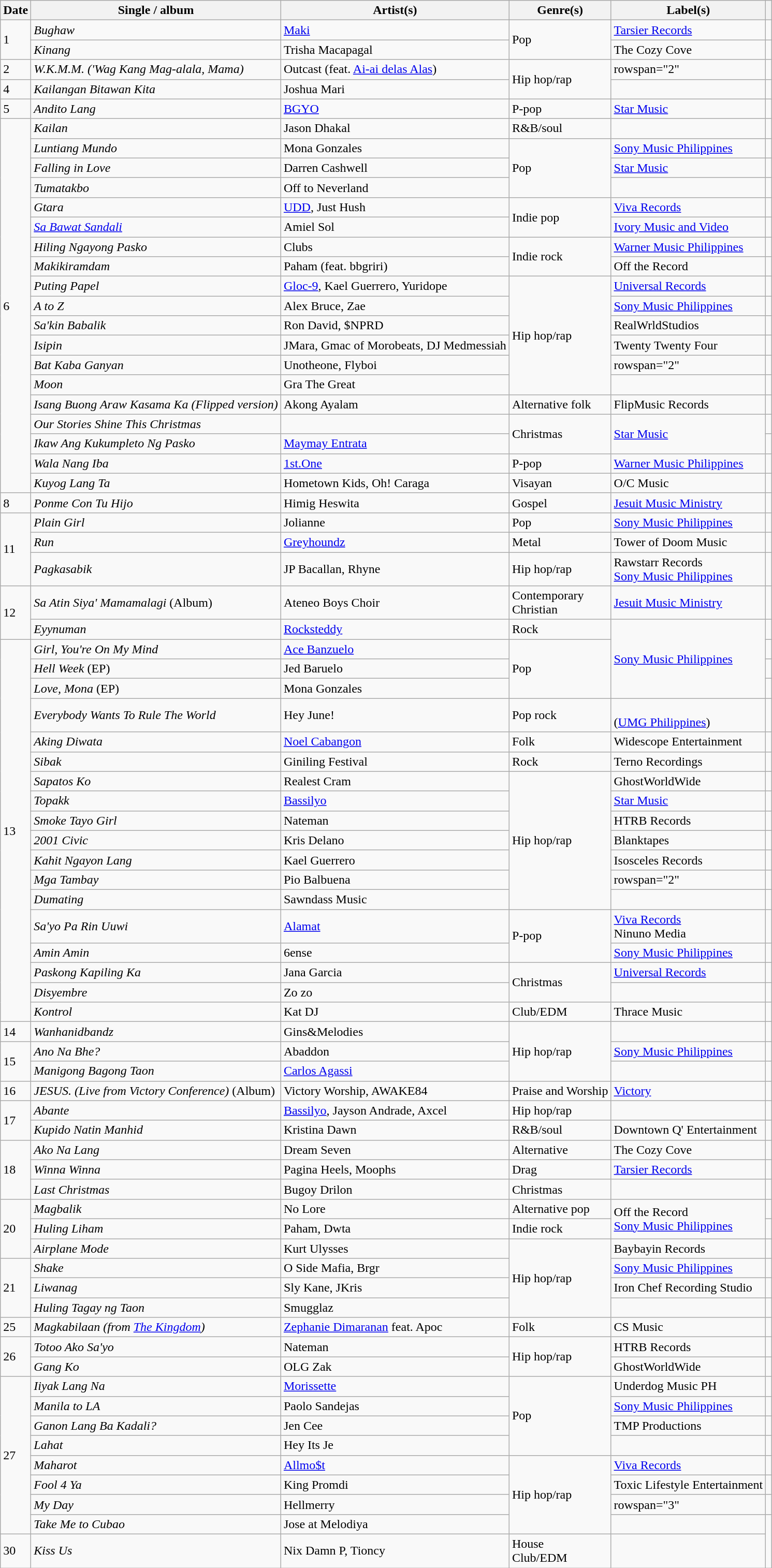<table class="wikitable">
<tr>
<th>Date</th>
<th>Single / album</th>
<th>Artist(s)</th>
<th>Genre(s)</th>
<th>Label(s)</th>
<th></th>
</tr>
<tr>
<td rowspan="2">1</td>
<td><em>Bughaw</em></td>
<td><a href='#'>Maki</a></td>
<td rowspan="2">Pop</td>
<td><a href='#'>Tarsier Records</a></td>
<td></td>
</tr>
<tr>
<td><em>Kinang</em></td>
<td>Trisha Macapagal</td>
<td>The Cozy Cove</td>
<td></td>
</tr>
<tr>
<td>2</td>
<td><em>W.K.M.M. ('Wag Kang Mag-alala, Mama)</em></td>
<td>Outcast (feat. <a href='#'>Ai-ai delas Alas</a>)</td>
<td rowspan="2">Hip hop/rap</td>
<td>rowspan="2" </td>
<td></td>
</tr>
<tr>
<td>4</td>
<td><em>Kailangan Bitawan Kita</em></td>
<td>Joshua Mari</td>
<td></td>
</tr>
<tr>
<td>5</td>
<td><em>Andito Lang</em></td>
<td><a href='#'>BGYO</a></td>
<td>P-pop</td>
<td><a href='#'>Star Music</a></td>
<td></td>
</tr>
<tr>
<td rowspan="19">6</td>
<td><em>Kailan</em></td>
<td>Jason Dhakal</td>
<td>R&B/soul</td>
<td></td>
<td></td>
</tr>
<tr>
<td><em>Luntiang Mundo</em></td>
<td>Mona Gonzales</td>
<td rowspan="3">Pop</td>
<td><a href='#'>Sony Music Philippines</a></td>
<td></td>
</tr>
<tr>
<td><em>Falling in Love</em></td>
<td>Darren Cashwell</td>
<td><a href='#'>Star Music</a></td>
<td></td>
</tr>
<tr>
<td><em>Tumatakbo</em></td>
<td>Off to Neverland</td>
<td></td>
<td></td>
</tr>
<tr>
<td><em>Gtara</em></td>
<td><a href='#'>UDD</a>, Just Hush</td>
<td rowspan="2">Indie pop</td>
<td><a href='#'>Viva Records</a></td>
<td></td>
</tr>
<tr>
<td><em><a href='#'>Sa Bawat Sandali</a></em></td>
<td>Amiel Sol</td>
<td><a href='#'>Ivory Music and Video</a></td>
<td></td>
</tr>
<tr>
<td><em>Hiling Ngayong Pasko</em></td>
<td>Clubs</td>
<td rowspan="2">Indie rock</td>
<td><a href='#'>Warner Music Philippines</a></td>
<td></td>
</tr>
<tr>
<td><em>Makikiramdam</em></td>
<td>Paham (feat. bbgriri)</td>
<td>Off the Record<br></td>
<td></td>
</tr>
<tr>
<td><em>Puting Papel</em></td>
<td><a href='#'>Gloc-9</a>, Kael Guerrero, Yuridope</td>
<td rowspan="6">Hip hop/rap</td>
<td><a href='#'>Universal Records</a></td>
<td></td>
</tr>
<tr>
<td><em>A to Z</em></td>
<td>Alex Bruce, Zae</td>
<td><a href='#'>Sony Music Philippines</a></td>
<td></td>
</tr>
<tr>
<td><em>Sa'kin Babalik</em></td>
<td>Ron David, $NPRD</td>
<td>RealWrldStudios</td>
<td></td>
</tr>
<tr>
<td><em>Isipin</em></td>
<td>JMara, Gmac of Morobeats, DJ Medmessiah</td>
<td>Twenty Twenty Four</td>
<td></td>
</tr>
<tr>
<td><em>Bat Kaba Ganyan</em></td>
<td>Unotheone, Flyboi</td>
<td>rowspan="2" </td>
<td></td>
</tr>
<tr>
<td><em>Moon</em></td>
<td>Gra The Great</td>
<td></td>
</tr>
<tr>
<td><em>Isang Buong Araw Kasama Ka (Flipped version)</em></td>
<td>Akong Ayalam</td>
<td>Alternative folk</td>
<td>FlipMusic Records</td>
<td></td>
</tr>
<tr>
<td><em>Our Stories Shine This Christmas</em></td>
<td></td>
<td rowspan="2">Christmas</td>
<td rowspan="2"><a href='#'>Star Music</a></td>
<td></td>
</tr>
<tr>
<td><em>Ikaw Ang Kukumpleto Ng Pasko</em></td>
<td><a href='#'>Maymay Entrata</a></td>
<td></td>
</tr>
<tr>
<td><em>Wala Nang Iba</em></td>
<td><a href='#'>1st.One</a></td>
<td>P-pop</td>
<td><a href='#'>Warner Music Philippines</a></td>
<td></td>
</tr>
<tr>
<td><em>Kuyog Lang Ta</em></td>
<td>Hometown Kids, Oh! Caraga</td>
<td>Visayan</td>
<td>O/C Music</td>
<td></td>
</tr>
<tr>
<td>8</td>
<td><em>Ponme Con Tu Hijo</em></td>
<td>Himig Heswita</td>
<td>Gospel</td>
<td><a href='#'>Jesuit Music Ministry</a></td>
<td></td>
</tr>
<tr>
<td rowspan="3">11</td>
<td><em>Plain Girl</em></td>
<td>Jolianne</td>
<td>Pop</td>
<td><a href='#'>Sony Music Philippines</a></td>
<td></td>
</tr>
<tr>
<td><em>Run</em></td>
<td><a href='#'>Greyhoundz</a></td>
<td>Metal</td>
<td>Tower of Doom Music</td>
<td></td>
</tr>
<tr>
<td><em>Pagkasabik</em></td>
<td>JP Bacallan, Rhyne</td>
<td>Hip hop/rap</td>
<td>Rawstarr Records<br><a href='#'>Sony Music Philippines</a></td>
<td></td>
</tr>
<tr>
<td rowspan="2">12</td>
<td><em>Sa Atin Siya' Mamamalagi</em> (Album)</td>
<td>Ateneo Boys Choir</td>
<td>Contemporary<br>Christian</td>
<td><a href='#'>Jesuit Music Ministry</a></td>
<td></td>
</tr>
<tr>
<td><em>Eyynuman</em></td>
<td><a href='#'>Rocksteddy</a></td>
<td>Rock</td>
<td rowspan="4"><a href='#'>Sony Music Philippines</a></td>
<td></td>
</tr>
<tr>
<td rowspan="18">13</td>
<td><em>Girl, You're On My Mind</em></td>
<td><a href='#'>Ace Banzuelo</a></td>
<td rowspan="3">Pop</td>
<td></td>
</tr>
<tr>
<td><em>Hell Week</em> (EP)</td>
<td>Jed Baruelo</td>
<td></td>
</tr>
<tr>
<td><em>Love, Mona</em> (EP)</td>
<td>Mona Gonzales</td>
<td></td>
</tr>
<tr>
<td><em>Everybody Wants To Rule The World</em></td>
<td>Hey June!</td>
<td>Pop rock</td>
<td><br>(<a href='#'>UMG Philippines</a>)</td>
<td></td>
</tr>
<tr>
<td><em>Aking Diwata</em></td>
<td><a href='#'>Noel Cabangon</a></td>
<td>Folk</td>
<td>Widescope Entertainment</td>
<td></td>
</tr>
<tr>
<td><em>Sibak</em></td>
<td>Giniling Festival</td>
<td>Rock</td>
<td>Terno Recordings</td>
<td></td>
</tr>
<tr>
<td><em>Sapatos Ko</em></td>
<td>Realest Cram</td>
<td rowspan="7">Hip hop/rap</td>
<td>GhostWorldWide</td>
<td></td>
</tr>
<tr>
<td><em>Topakk</em></td>
<td><a href='#'>Bassilyo</a></td>
<td><a href='#'>Star Music</a></td>
<td></td>
</tr>
<tr>
<td><em>Smoke Tayo Girl</em></td>
<td>Nateman</td>
<td>HTRB Records</td>
<td></td>
</tr>
<tr>
<td><em>2001 Civic</em></td>
<td>Kris Delano</td>
<td>Blanktapes</td>
<td></td>
</tr>
<tr>
<td><em>Kahit Ngayon Lang</em></td>
<td>Kael Guerrero</td>
<td>Isosceles Records</td>
<td></td>
</tr>
<tr>
<td><em>Mga Tambay</em></td>
<td>Pio Balbuena</td>
<td>rowspan="2" </td>
<td></td>
</tr>
<tr>
<td><em>Dumating</em></td>
<td>Sawndass Music</td>
<td></td>
</tr>
<tr>
<td><em>Sa'yo Pa Rin Uuwi</em></td>
<td><a href='#'>Alamat</a></td>
<td rowspan="2">P-pop</td>
<td><a href='#'>Viva Records</a><br>Ninuno Media</td>
<td></td>
</tr>
<tr>
<td><em>Amin Amin</em></td>
<td>6ense</td>
<td><a href='#'>Sony Music Philippines</a></td>
<td></td>
</tr>
<tr>
<td><em>Paskong Kapiling Ka</em></td>
<td>Jana Garcia</td>
<td rowspan="2">Christmas</td>
<td><a href='#'>Universal Records</a></td>
<td></td>
</tr>
<tr>
<td><em>Disyembre</em></td>
<td>Zo zo</td>
<td></td>
<td></td>
</tr>
<tr>
<td><em>Kontrol</em></td>
<td>Kat DJ</td>
<td>Club/EDM</td>
<td>Thrace Music</td>
<td></td>
</tr>
<tr>
<td>14</td>
<td><em>Wanhanidbandz</em></td>
<td>Gins&Melodies</td>
<td rowspan="3">Hip hop/rap</td>
<td></td>
<td></td>
</tr>
<tr>
<td rowspan="2">15</td>
<td><em>Ano Na Bhe?</em></td>
<td>Abaddon</td>
<td><a href='#'>Sony Music Philippines</a></td>
<td></td>
</tr>
<tr>
<td><em>Manigong Bagong Taon</em></td>
<td><a href='#'>Carlos Agassi</a></td>
<td></td>
<td></td>
</tr>
<tr>
<td>16</td>
<td><em>JESUS. (Live from Victory Conference)</em> (Album)</td>
<td>Victory Worship, AWAKE84</td>
<td>Praise and Worship</td>
<td><a href='#'>Victory</a></td>
<td></td>
</tr>
<tr>
<td rowspan="2">17</td>
<td><em>Abante</em></td>
<td><a href='#'>Bassilyo</a>, Jayson Andrade, Axcel</td>
<td>Hip hop/rap</td>
<td></td>
<td></td>
</tr>
<tr>
<td><em>Kupido Natin Manhid</em></td>
<td>Kristina Dawn</td>
<td>R&B/soul</td>
<td>Downtown Q' Entertainment</td>
<td></td>
</tr>
<tr>
<td rowspan="3">18</td>
<td><em>Ako Na Lang</em></td>
<td>Dream Seven</td>
<td>Alternative</td>
<td>The Cozy Cove</td>
<td></td>
</tr>
<tr>
<td><em>Winna Winna</em></td>
<td>Pagina Heels, Moophs</td>
<td>Drag</td>
<td><a href='#'>Tarsier Records</a></td>
<td></td>
</tr>
<tr>
<td><em>Last Christmas</em></td>
<td>Bugoy Drilon</td>
<td>Christmas</td>
<td></td>
<td></td>
</tr>
<tr>
<td rowspan="3">20</td>
<td><em>Magbalik</em></td>
<td>No Lore</td>
<td>Alternative pop</td>
<td rowspan="2">Off the Record<br><a href='#'>Sony Music Philippines</a></td>
<td></td>
</tr>
<tr>
<td><em>Huling Liham</em></td>
<td>Paham, Dwta</td>
<td>Indie rock</td>
<td></td>
</tr>
<tr>
<td><em>Airplane Mode</em></td>
<td>Kurt Ulysses</td>
<td rowspan="4">Hip hop/rap</td>
<td>Baybayin Records</td>
<td></td>
</tr>
<tr>
<td rowspan="3">21</td>
<td><em>Shake</em></td>
<td>O Side Mafia, Brgr</td>
<td><a href='#'>Sony Music Philippines</a></td>
<td></td>
</tr>
<tr>
<td><em>Liwanag</em></td>
<td>Sly Kane, JKris</td>
<td>Iron Chef Recording Studio</td>
<td></td>
</tr>
<tr>
<td><em>Huling Tagay ng Taon</em></td>
<td>Smugglaz</td>
<td></td>
<td></td>
</tr>
<tr>
<td>25</td>
<td><em>Magkabilaan (from <a href='#'>The Kingdom</a>)</em></td>
<td><a href='#'>Zephanie Dimaranan</a> feat. Apoc</td>
<td>Folk</td>
<td>CS Music</td>
<td></td>
</tr>
<tr>
<td rowspan="2">26</td>
<td><em>Totoo Ako Sa'yo</em></td>
<td>Nateman</td>
<td rowspan="2">Hip hop/rap</td>
<td>HTRB Records</td>
<td></td>
</tr>
<tr>
<td><em>Gang Ko</em></td>
<td>OLG Zak</td>
<td>GhostWorldWide</td>
<td></td>
</tr>
<tr>
<td rowspan="8">27</td>
<td><em>Iiyak Lang Na</em></td>
<td><a href='#'>Morissette</a></td>
<td rowspan="4">Pop</td>
<td>Underdog Music PH</td>
<td></td>
</tr>
<tr>
<td><em>Manila to LA</em></td>
<td>Paolo Sandejas</td>
<td><a href='#'>Sony Music Philippines</a></td>
<td></td>
</tr>
<tr>
<td><em>Ganon Lang Ba Kadali?</em></td>
<td>Jen Cee</td>
<td>TMP Productions</td>
<td></td>
</tr>
<tr>
<td><em>Lahat</em></td>
<td>Hey Its Je</td>
<td></td>
<td></td>
</tr>
<tr>
<td><em>Maharot</em></td>
<td><a href='#'>Allmo$t</a></td>
<td rowspan="4">Hip hop/rap</td>
<td><a href='#'>Viva Records</a></td>
<td></td>
</tr>
<tr>
<td><em>Fool 4 Ya</em></td>
<td>King Promdi</td>
<td>Toxic Lifestyle Entertainment</td>
<td></td>
</tr>
<tr>
<td><em>My Day</em></td>
<td>Hellmerry</td>
<td>rowspan="3" </td>
<td></td>
</tr>
<tr>
<td><em>Take Me to Cubao</em></td>
<td>Jose at Melodiya</td>
<td></td>
</tr>
<tr>
<td>30</td>
<td><em>Kiss Us</em></td>
<td>Nix Damn P, Tioncy</td>
<td>House<br>Club/EDM</td>
<td></td>
</tr>
</table>
